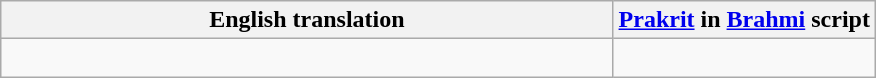<table class = "wikitable center">
<tr>
<th scope = "col" align=center>English translation</th>
<th><a href='#'>Prakrit</a> in <a href='#'>Brahmi</a> script</th>
</tr>
<tr>
<td align = left><br></td>
<td align = center width = "30%"></td>
</tr>
</table>
